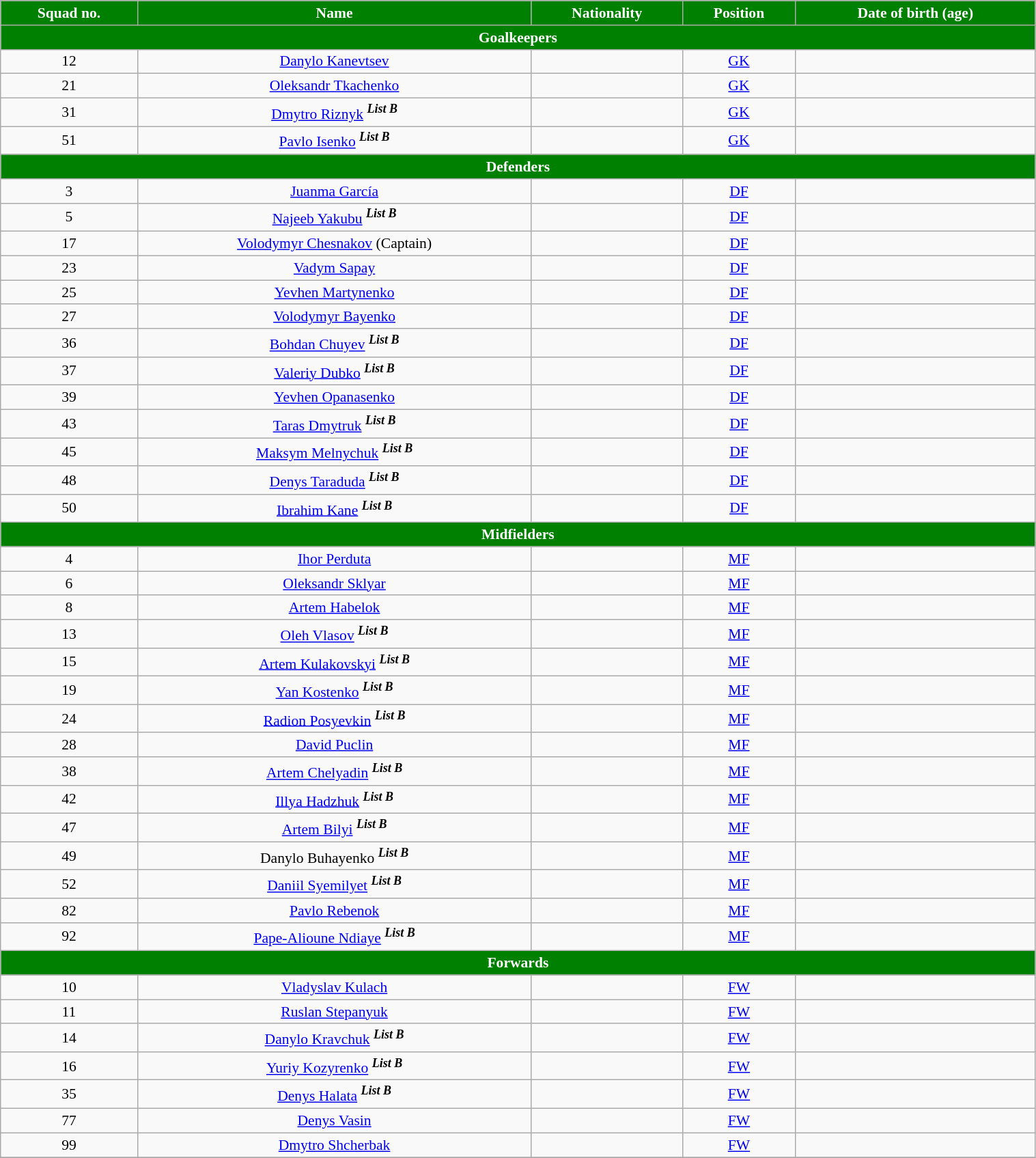<table class="wikitable" style="text-align:center; font-size:90%; width:80%">
<tr>
<th style="background:green; color:white; text-align:center">Squad no.</th>
<th style="background:green; color:white; text-align:center">Name</th>
<th style="background:green; color:white; text-align:center">Nationality</th>
<th style="background:green; color:white; text-align:center">Position</th>
<th style="background:green; color:white; text-align:center">Date of birth (age)</th>
</tr>
<tr>
<th colspan="6" style="background:green; color:white; text-align:center">Goalkeepers</th>
</tr>
<tr>
<td>12</td>
<td><a href='#'>Danylo Kanevtsev</a></td>
<td></td>
<td><a href='#'>GK</a></td>
<td></td>
</tr>
<tr>
<td>21</td>
<td><a href='#'>Oleksandr Tkachenko</a></td>
<td></td>
<td><a href='#'>GK</a></td>
<td></td>
</tr>
<tr>
<td>31</td>
<td><a href='#'>Dmytro Riznyk</a> <sup><strong><em>List B</em></strong></sup></td>
<td></td>
<td><a href='#'>GK</a></td>
<td></td>
</tr>
<tr>
<td>51</td>
<td><a href='#'>Pavlo Isenko</a> <sup><strong><em>List B</em></strong></sup></td>
<td></td>
<td><a href='#'>GK</a></td>
<td></td>
</tr>
<tr>
<th colspan="6" style="background:green; color:white; text-align:center">Defenders</th>
</tr>
<tr>
<td>3</td>
<td><a href='#'>Juanma García</a></td>
<td></td>
<td><a href='#'>DF</a></td>
<td></td>
</tr>
<tr>
<td>5</td>
<td><a href='#'>Najeeb Yakubu</a> <sup><strong><em>List B</em></strong></sup></td>
<td></td>
<td><a href='#'>DF</a></td>
<td></td>
</tr>
<tr>
<td>17</td>
<td><a href='#'>Volodymyr Chesnakov</a> (Captain)</td>
<td></td>
<td><a href='#'>DF</a></td>
<td></td>
</tr>
<tr>
<td>23</td>
<td><a href='#'>Vadym Sapay</a></td>
<td></td>
<td><a href='#'>DF</a></td>
<td></td>
</tr>
<tr>
<td>25</td>
<td><a href='#'>Yevhen Martynenko</a></td>
<td></td>
<td><a href='#'>DF</a></td>
<td></td>
</tr>
<tr>
<td>27</td>
<td><a href='#'>Volodymyr Bayenko</a></td>
<td></td>
<td><a href='#'>DF</a></td>
<td></td>
</tr>
<tr>
<td>36</td>
<td><a href='#'>Bohdan Chuyev</a> <sup><strong><em>List B</em></strong></sup></td>
<td></td>
<td><a href='#'>DF</a></td>
<td></td>
</tr>
<tr>
<td>37</td>
<td><a href='#'>Valeriy Dubko</a> <sup><strong><em>List B</em></strong></sup></td>
<td></td>
<td><a href='#'>DF</a></td>
<td></td>
</tr>
<tr>
<td>39</td>
<td><a href='#'>Yevhen Opanasenko</a></td>
<td></td>
<td><a href='#'>DF</a></td>
<td></td>
</tr>
<tr>
<td>43</td>
<td><a href='#'>Taras Dmytruk</a> <sup><strong><em>List B</em></strong></sup></td>
<td></td>
<td><a href='#'>DF</a></td>
<td></td>
</tr>
<tr>
<td>45</td>
<td><a href='#'>Maksym Melnychuk</a> <sup><strong><em>List B</em></strong></sup></td>
<td></td>
<td><a href='#'>DF</a></td>
<td></td>
</tr>
<tr>
<td>48</td>
<td><a href='#'>Denys Taraduda</a> <sup><strong><em>List B</em></strong></sup></td>
<td></td>
<td><a href='#'>DF</a></td>
<td></td>
</tr>
<tr>
<td>50</td>
<td><a href='#'>Ibrahim Kane</a> <sup><strong><em>List B</em></strong></sup></td>
<td></td>
<td><a href='#'>DF</a></td>
<td></td>
</tr>
<tr>
<th colspan="6" style="background:green; color:white; text-align:center">Midfielders</th>
</tr>
<tr>
<td>4</td>
<td><a href='#'>Ihor Perduta</a></td>
<td></td>
<td><a href='#'>MF</a></td>
<td></td>
</tr>
<tr>
<td>6</td>
<td><a href='#'>Oleksandr Sklyar</a></td>
<td></td>
<td><a href='#'>MF</a></td>
<td></td>
</tr>
<tr>
<td>8</td>
<td><a href='#'>Artem Habelok</a></td>
<td></td>
<td><a href='#'>MF</a></td>
<td></td>
</tr>
<tr>
<td>13</td>
<td><a href='#'>Oleh Vlasov</a> <sup><strong><em>List B</em></strong></sup></td>
<td></td>
<td><a href='#'>MF</a></td>
<td></td>
</tr>
<tr>
<td>15</td>
<td><a href='#'>Artem Kulakovskyi</a> <sup><strong><em>List B</em></strong></sup></td>
<td></td>
<td><a href='#'>MF</a></td>
<td></td>
</tr>
<tr>
<td>19</td>
<td><a href='#'>Yan Kostenko</a> <sup><strong><em>List B</em></strong></sup></td>
<td></td>
<td><a href='#'>MF</a></td>
<td></td>
</tr>
<tr>
<td>24</td>
<td><a href='#'>Radion Posyevkin</a> <sup><strong><em>List B</em></strong></sup></td>
<td></td>
<td><a href='#'>MF</a></td>
<td></td>
</tr>
<tr>
<td>28</td>
<td><a href='#'>David Puclin</a></td>
<td></td>
<td><a href='#'>MF</a></td>
<td></td>
</tr>
<tr>
<td>38</td>
<td><a href='#'>Artem Chelyadin</a> <sup><strong><em>List B</em></strong></sup></td>
<td></td>
<td><a href='#'>MF</a></td>
<td></td>
</tr>
<tr>
<td>42</td>
<td><a href='#'>Illya Hadzhuk</a> <sup><strong><em>List B</em></strong></sup></td>
<td></td>
<td><a href='#'>MF</a></td>
<td></td>
</tr>
<tr>
<td>47</td>
<td><a href='#'>Artem Bilyi</a> <sup><strong><em>List B</em></strong></sup></td>
<td></td>
<td><a href='#'>MF</a></td>
<td></td>
</tr>
<tr>
<td>49</td>
<td>Danylo Buhayenko <sup><strong><em>List B</em></strong></sup></td>
<td></td>
<td><a href='#'>MF</a></td>
<td></td>
</tr>
<tr>
<td>52</td>
<td><a href='#'>Daniil Syemilyet</a> <sup><strong><em>List B</em></strong></sup></td>
<td></td>
<td><a href='#'>MF</a></td>
<td></td>
</tr>
<tr>
<td>82</td>
<td><a href='#'>Pavlo Rebenok</a></td>
<td></td>
<td><a href='#'>MF</a></td>
<td></td>
</tr>
<tr>
<td>92</td>
<td><a href='#'>Pape-Alioune Ndiaye</a> <sup><strong><em>List B</em></strong></sup></td>
<td></td>
<td><a href='#'>MF</a></td>
<td></td>
</tr>
<tr>
<th colspan="7" style="background:green; color:white; text-align:center">Forwards</th>
</tr>
<tr>
<td>10</td>
<td><a href='#'>Vladyslav Kulach</a></td>
<td></td>
<td><a href='#'>FW</a></td>
<td></td>
</tr>
<tr>
<td>11</td>
<td><a href='#'>Ruslan Stepanyuk</a></td>
<td></td>
<td><a href='#'>FW</a></td>
<td></td>
</tr>
<tr>
<td>14</td>
<td><a href='#'>Danylo Kravchuk</a> <sup><strong><em>List B</em></strong></sup></td>
<td></td>
<td><a href='#'>FW</a></td>
<td></td>
</tr>
<tr>
<td>16</td>
<td><a href='#'>Yuriy Kozyrenko</a> <sup><strong><em>List B</em></strong></sup></td>
<td></td>
<td><a href='#'>FW</a></td>
<td></td>
</tr>
<tr>
<td>35</td>
<td><a href='#'>Denys Halata</a> <sup><strong><em>List B</em></strong></sup></td>
<td></td>
<td><a href='#'>FW</a></td>
<td></td>
</tr>
<tr>
<td>77</td>
<td><a href='#'>Denys Vasin</a></td>
<td></td>
<td><a href='#'>FW</a></td>
<td></td>
</tr>
<tr>
<td>99</td>
<td><a href='#'>Dmytro Shcherbak</a></td>
<td></td>
<td><a href='#'>FW</a></td>
<td></td>
</tr>
<tr>
</tr>
</table>
